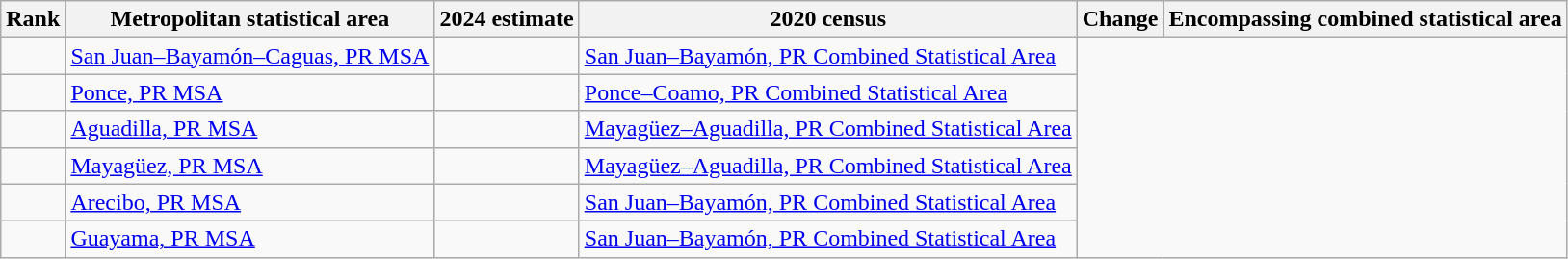<table class="wikitable sortable">
<tr>
<th>Rank</th>
<th>Metropolitan statistical area</th>
<th>2024 estimate</th>
<th>2020 census</th>
<th>Change</th>
<th>Encompassing combined statistical area</th>
</tr>
<tr>
<td align=center></td>
<td><a href='#'>San Juan–Bayamón–Caguas, PR MSA</a></td>
<td></td>
<td><a href='#'>San Juan–Bayamón, PR Combined Statistical Area</a></td>
</tr>
<tr>
<td align=center></td>
<td><a href='#'>Ponce, PR MSA</a></td>
<td></td>
<td><a href='#'>Ponce–Coamo, PR Combined Statistical Area</a></td>
</tr>
<tr>
<td align=center></td>
<td><a href='#'>Aguadilla, PR MSA</a></td>
<td></td>
<td><a href='#'>Mayagüez–Aguadilla, PR Combined Statistical Area</a></td>
</tr>
<tr>
<td align=center></td>
<td><a href='#'>Mayagüez, PR MSA</a></td>
<td></td>
<td><a href='#'>Mayagüez–Aguadilla, PR Combined Statistical Area</a></td>
</tr>
<tr>
<td align=center></td>
<td><a href='#'>Arecibo, PR MSA</a></td>
<td></td>
<td><a href='#'>San Juan–Bayamón, PR Combined Statistical Area</a></td>
</tr>
<tr>
<td align=center></td>
<td><a href='#'>Guayama, PR MSA</a></td>
<td></td>
<td><a href='#'>San Juan–Bayamón, PR Combined Statistical Area</a></td>
</tr>
</table>
